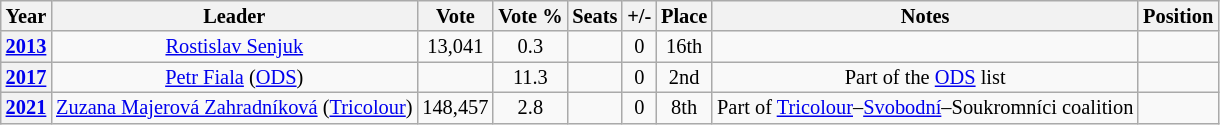<table class="wikitable" style=text-align:center;font-size:85%;line-height:14px;">
<tr>
<th>Year</th>
<th>Leader</th>
<th>Vote</th>
<th>Vote %</th>
<th>Seats</th>
<th>+/-</th>
<th>Place</th>
<th>Notes</th>
<th>Position</th>
</tr>
<tr>
<th><a href='#'>2013</a></th>
<td><a href='#'>Rostislav Senjuk</a></td>
<td>13,041</td>
<td>0.3</td>
<td></td>
<td>0</td>
<td>16th</td>
<td></td>
<td></td>
</tr>
<tr>
<th><a href='#'>2017</a></th>
<td><a href='#'>Petr Fiala</a> (<a href='#'>ODS</a>)</td>
<td></td>
<td>11.3</td>
<td></td>
<td>0</td>
<td>2nd</td>
<td>Part of the <a href='#'>ODS</a> list</td>
<td></td>
</tr>
<tr>
<th><a href='#'>2021</a></th>
<td><a href='#'>Zuzana Majerová Zahradníková</a> (<a href='#'>Tricolour</a>)</td>
<td>148,457</td>
<td>2.8</td>
<td></td>
<td>0</td>
<td>8th</td>
<td>Part of <a href='#'>Tricolour</a>–<a href='#'>Svobodní</a>–Soukromníci coalition</td>
<td></td>
</tr>
</table>
